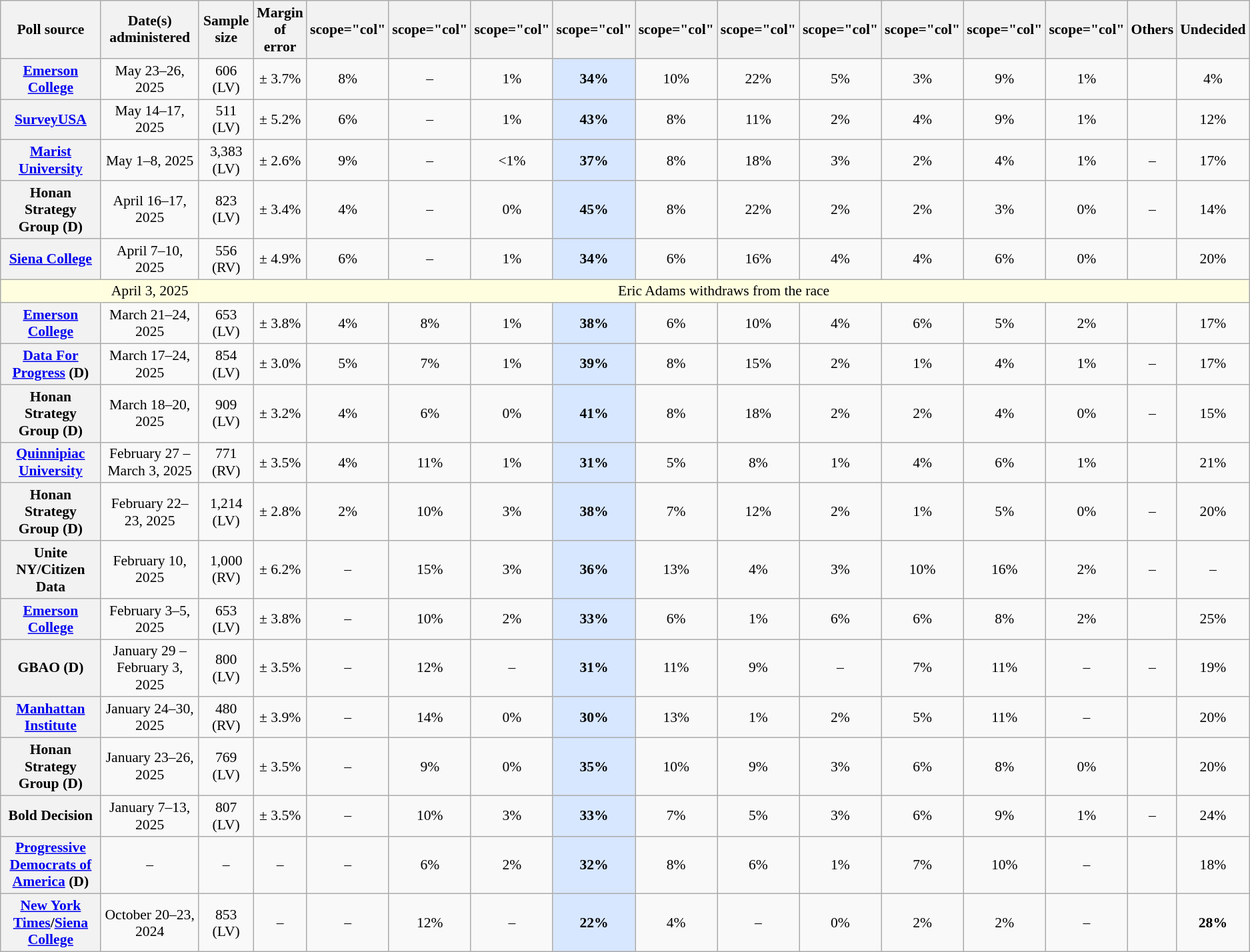<table class="wikitable plainrowheaders mw-collapsible mw-collapsed sticky-header" style="text-align:center; font-size:90%;">
<tr>
<th scope="col">Poll source</th>
<th scope="col">Date(s)<br>administered</th>
<th scope="col">Sample<br>size</th>
<th scope="col">Margin<br>of error</th>
<th>scope="col" </th>
<th>scope="col" </th>
<th>scope="col" </th>
<th>scope="col" </th>
<th>scope="col" </th>
<th>scope="col" </th>
<th>scope="col" </th>
<th>scope="col" </th>
<th>scope="col" </th>
<th>scope="col" </th>
<th scope="col">Others</th>
<th scope="col">Undecided</th>
</tr>
<tr>
<th scope="row"><a href='#'>Emerson College</a></th>
<td>May 23–26, 2025</td>
<td>606 (LV)</td>
<td>± 3.7%</td>
<td>8%</td>
<td>–</td>
<td>1%</td>
<td style="background:#d7e7ff"><strong>34%</strong></td>
<td>10%</td>
<td>22%</td>
<td>5%</td>
<td>3%</td>
<td>9%</td>
<td>1%</td>
<td></td>
<td>4%</td>
</tr>
<tr>
<th scope="row"><a href='#'>SurveyUSA</a></th>
<td>May 14–17, 2025</td>
<td>511 (LV)</td>
<td>± 5.2%</td>
<td>6%</td>
<td>–</td>
<td>1%</td>
<td style="background:#d7e7ff"><strong>43%</strong></td>
<td>8%</td>
<td>11%</td>
<td>2%</td>
<td>4%</td>
<td>9%</td>
<td>1%</td>
<td></td>
<td>12%</td>
</tr>
<tr>
<th scope="row"><a href='#'>Marist University</a></th>
<td>May 1–8, 2025</td>
<td>3,383 (LV)</td>
<td>± 2.6%</td>
<td>9%</td>
<td>–</td>
<td><1%</td>
<td style="background:#d7e7ff"><strong>37%</strong></td>
<td>8%</td>
<td>18%</td>
<td>3%</td>
<td>2%</td>
<td>4%</td>
<td>1%</td>
<td>–</td>
<td>17%</td>
</tr>
<tr>
<th scope="row">Honan Strategy Group (D)</th>
<td>April 16–17, 2025</td>
<td>823 (LV)</td>
<td>± 3.4%</td>
<td>4%</td>
<td>–</td>
<td>0%</td>
<td style="background:#d7e7ff"><strong>45%</strong></td>
<td>8%</td>
<td>22%</td>
<td>2%</td>
<td>2%</td>
<td>3%</td>
<td>0%</td>
<td>–</td>
<td>14%</td>
</tr>
<tr>
<th scope="row"><a href='#'>Siena College</a></th>
<td>April 7–10, 2025</td>
<td>556 (RV)</td>
<td>± 4.9%</td>
<td>6%</td>
<td>–</td>
<td>1%</td>
<td style="background:#d7e7ff"><strong>34%</strong></td>
<td>6%</td>
<td>16%</td>
<td>4%</td>
<td>4%</td>
<td>6%</td>
<td>0%</td>
<td></td>
<td>20%</td>
</tr>
<tr style="background:lightyellow;">
<td style="border-right-style:hidden; background:lightyellow;"></td>
<td style="border-right-style:hidden; ">April 3, 2025</td>
<td colspan="17">Eric Adams withdraws from the race</td>
</tr>
<tr>
<th scope="row"><a href='#'>Emerson College</a></th>
<td>March 21–24, 2025</td>
<td>653 (LV)</td>
<td>± 3.8%</td>
<td>4%</td>
<td>8%</td>
<td>1%</td>
<td style="background:#d7e7ff"><strong>38%</strong></td>
<td>6%</td>
<td>10%</td>
<td>4%</td>
<td>6%</td>
<td>5%</td>
<td>2%</td>
<td></td>
<td>17%</td>
</tr>
<tr>
<th scope="row"><a href='#'>Data For Progress</a> (D)</th>
<td>March 17–24, 2025</td>
<td>854 (LV)</td>
<td>± 3.0%</td>
<td>5%</td>
<td>7%</td>
<td>1%</td>
<td style="background:#d7e7ff"><strong>39%</strong></td>
<td>8%</td>
<td>15%</td>
<td>2%</td>
<td>1%</td>
<td>4%</td>
<td>1%</td>
<td>–</td>
<td>17%</td>
</tr>
<tr>
<th scope="row">Honan Strategy Group (D)</th>
<td>March 18–20, 2025</td>
<td>909 (LV)</td>
<td>± 3.2%</td>
<td>4%</td>
<td>6%</td>
<td>0%</td>
<td style="background:#d7e7ff"><strong>41%</strong></td>
<td>8%</td>
<td>18%</td>
<td>2%</td>
<td>2%</td>
<td>4%</td>
<td>0%</td>
<td>–</td>
<td>15%</td>
</tr>
<tr>
<th scope="row"><a href='#'>Quinnipiac University</a></th>
<td>February 27 – March 3, 2025</td>
<td>771 (RV)</td>
<td>± 3.5%</td>
<td>4%</td>
<td>11%</td>
<td>1%</td>
<td style="background:#d7e7ff"><strong>31%</strong></td>
<td>5%</td>
<td>8%</td>
<td>1%</td>
<td>4%</td>
<td>6%</td>
<td>1%</td>
<td></td>
<td>21%</td>
</tr>
<tr>
<th scope="row">Honan Strategy Group (D)</th>
<td>February 22–23, 2025</td>
<td>1,214 (LV)</td>
<td>± 2.8%</td>
<td>2%</td>
<td>10%</td>
<td>3%</td>
<td style="background:#d7e7ff"><strong>38%</strong></td>
<td>7%</td>
<td>12%</td>
<td>2%</td>
<td>1%</td>
<td>5%</td>
<td>0%</td>
<td>–</td>
<td>20%</td>
</tr>
<tr>
<th scope="row">Unite NY/Citizen Data</th>
<td>February 10, 2025</td>
<td>1,000 (RV)</td>
<td>± 6.2%</td>
<td>–</td>
<td>15%</td>
<td>3%</td>
<td style="background:#d7e7ff"><strong>36%</strong></td>
<td>13%</td>
<td>4%</td>
<td>3%</td>
<td>10%</td>
<td>16%</td>
<td>2%</td>
<td>–</td>
<td>–</td>
</tr>
<tr>
<th scope="row"><a href='#'>Emerson College</a></th>
<td>February 3–5, 2025</td>
<td>653 (LV)</td>
<td>± 3.8%</td>
<td>–</td>
<td>10%</td>
<td>2%</td>
<td style="background:#d7e7ff"><strong>33%</strong></td>
<td>6%</td>
<td>1%</td>
<td>6%</td>
<td>6%</td>
<td>8%</td>
<td>2%</td>
<td></td>
<td>25%</td>
</tr>
<tr>
<th scope="row">GBAO (D)</th>
<td>January 29 – February 3, 2025</td>
<td>800 (LV)</td>
<td>± 3.5%</td>
<td>–</td>
<td>12%</td>
<td>–</td>
<td style="background:#d7e7ff"><strong>31%</strong></td>
<td>11%</td>
<td>9%</td>
<td>–</td>
<td>7%</td>
<td>11%</td>
<td>–</td>
<td>–</td>
<td>19%</td>
</tr>
<tr>
<th scope="row"><a href='#'>Manhattan Institute</a></th>
<td>January 24–30, 2025</td>
<td>480 (RV)</td>
<td>± 3.9%</td>
<td>–</td>
<td>14%</td>
<td>0%</td>
<td style="background:#d7e7ff"><strong>30%</strong></td>
<td>13%</td>
<td>1%</td>
<td>2%</td>
<td>5%</td>
<td>11%</td>
<td>–</td>
<td></td>
<td>20%</td>
</tr>
<tr>
<th scope="row">Honan Strategy Group (D)</th>
<td>January 23–26, 2025</td>
<td>769 (LV)</td>
<td>± 3.5%</td>
<td>–</td>
<td>9%</td>
<td>0%</td>
<td style="background:#d7e7ff"><strong>35%</strong></td>
<td>10%</td>
<td>9%</td>
<td>3%</td>
<td>6%</td>
<td>8%</td>
<td>0%</td>
<td></td>
<td>20%</td>
</tr>
<tr>
<th scope="row">Bold Decision</th>
<td>January 7–13, 2025</td>
<td>807 (LV)</td>
<td>± 3.5%</td>
<td>–</td>
<td>10%</td>
<td>3%</td>
<td style="background:#d7e7ff"><strong>33%</strong></td>
<td>7%</td>
<td>5%</td>
<td>3%</td>
<td>6%</td>
<td>9%</td>
<td>1%</td>
<td>–</td>
<td>24%</td>
</tr>
<tr>
<th scope="row"><a href='#'>Progressive Democrats of America</a> (D)</th>
<td>–</td>
<td>–</td>
<td>–</td>
<td>–</td>
<td>6%</td>
<td>2%</td>
<td style="background:#d7e7ff"><strong>32%</strong></td>
<td>8%</td>
<td>6%</td>
<td>1%</td>
<td>7%</td>
<td>10%</td>
<td>–</td>
<td></td>
<td>18%</td>
</tr>
<tr>
<th scope="row"><a href='#'>New York Times</a>/<a href='#'>Siena College</a></th>
<td>October 20–23, 2024</td>
<td>853 (LV)</td>
<td>–</td>
<td>–</td>
<td>12%</td>
<td>–</td>
<td style="background:#d7e7ff"><strong>22%</strong></td>
<td>4%</td>
<td>–</td>
<td>0%</td>
<td>2%</td>
<td>2%</td>
<td>–</td>
<td></td>
<td><strong>28%</strong></td>
</tr>
</table>
